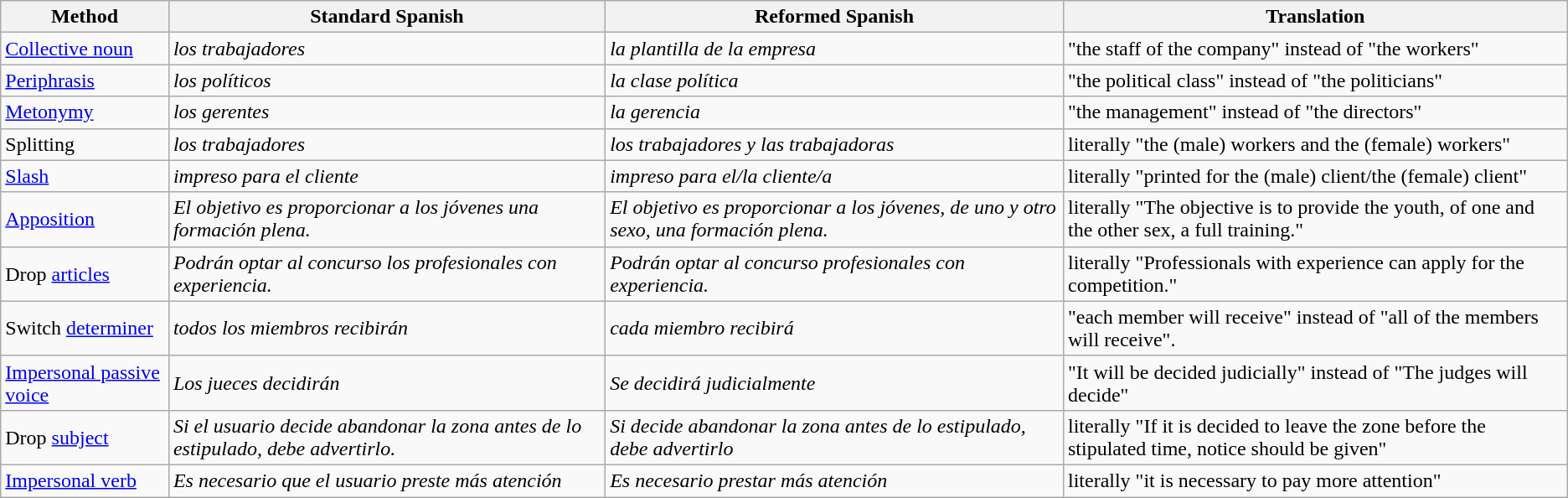<table class="wikitable">
<tr>
<th>Method</th>
<th>Standard Spanish</th>
<th>Reformed Spanish</th>
<th>Translation</th>
</tr>
<tr>
<td><a href='#'>Collective noun</a></td>
<td><em>los trabajadores</em></td>
<td><em>la plantilla de la empresa</em></td>
<td>"the staff of the company" instead of "the workers"</td>
</tr>
<tr>
<td><a href='#'>Periphrasis</a></td>
<td><em>los políticos</em></td>
<td><em>la clase política</em></td>
<td>"the political class" instead of "the politicians"</td>
</tr>
<tr>
<td><a href='#'>Metonymy</a></td>
<td><em>los gerentes</em></td>
<td><em>la gerencia</em></td>
<td>"the management" instead of "the directors"</td>
</tr>
<tr>
<td>Splitting</td>
<td><em>los trabajadores</em></td>
<td><em>los trabajadores y las trabajadoras</em></td>
<td>literally "the (male) workers and the (female) workers"</td>
</tr>
<tr>
<td><a href='#'>Slash</a></td>
<td><em>impreso para el cliente</em></td>
<td><em>impreso para el/la cliente/a</em></td>
<td>literally "printed for the (male) client/the (female) client"</td>
</tr>
<tr>
<td><a href='#'>Apposition</a></td>
<td><em>El objetivo es proporcionar a los jóvenes una formación plena.</em></td>
<td><em>El objetivo es proporcionar a los jóvenes, de uno y otro sexo, una formación plena.</em></td>
<td>literally "The objective is to provide the youth, of one and the other sex, a full training."</td>
</tr>
<tr>
<td>Drop <a href='#'>articles</a></td>
<td><em>Podrán optar al concurso los profesionales con experiencia.</em></td>
<td><em>Podrán optar al concurso profesionales con experiencia.</em></td>
<td>literally "Professionals with experience can apply for the competition."</td>
</tr>
<tr>
<td>Switch <a href='#'>determiner</a></td>
<td><em>todos los miembros recibirán</em></td>
<td><em>cada miembro recibirá</em></td>
<td>"each member will receive" instead of "all of the members will receive".</td>
</tr>
<tr>
<td><a href='#'>Impersonal passive voice</a></td>
<td><em>Los jueces decidirán</em></td>
<td><em>Se decidirá judicialmente</em></td>
<td>"It will be decided judicially" instead of "The judges will decide"</td>
</tr>
<tr>
<td>Drop <a href='#'>subject</a></td>
<td><em>Si el usuario decide abandonar la zona antes de lo estipulado, debe advertirlo.</em></td>
<td><em>Si decide abandonar la zona antes de lo estipulado, debe advertirlo</em></td>
<td>literally "If it is decided to leave the zone before the stipulated time, notice should be given"</td>
</tr>
<tr>
<td><a href='#'>Impersonal verb</a></td>
<td><em>Es necesario que el usuario preste más atención</em></td>
<td><em>Es necesario prestar más atención</em></td>
<td>literally "it is necessary to pay more attention"</td>
</tr>
</table>
